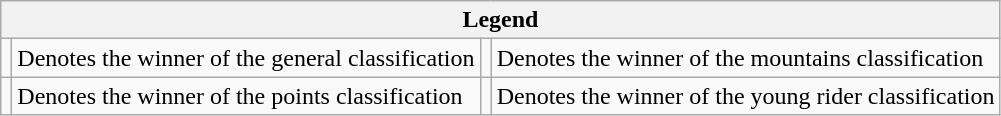<table class="wikitable">
<tr>
<th colspan="4">Legend</th>
</tr>
<tr>
<td></td>
<td>Denotes the winner of the general classification</td>
<td></td>
<td>Denotes the winner of the mountains classification</td>
</tr>
<tr>
<td></td>
<td>Denotes the winner of the points classification</td>
<td></td>
<td>Denotes the winner of the young rider classification</td>
</tr>
</table>
